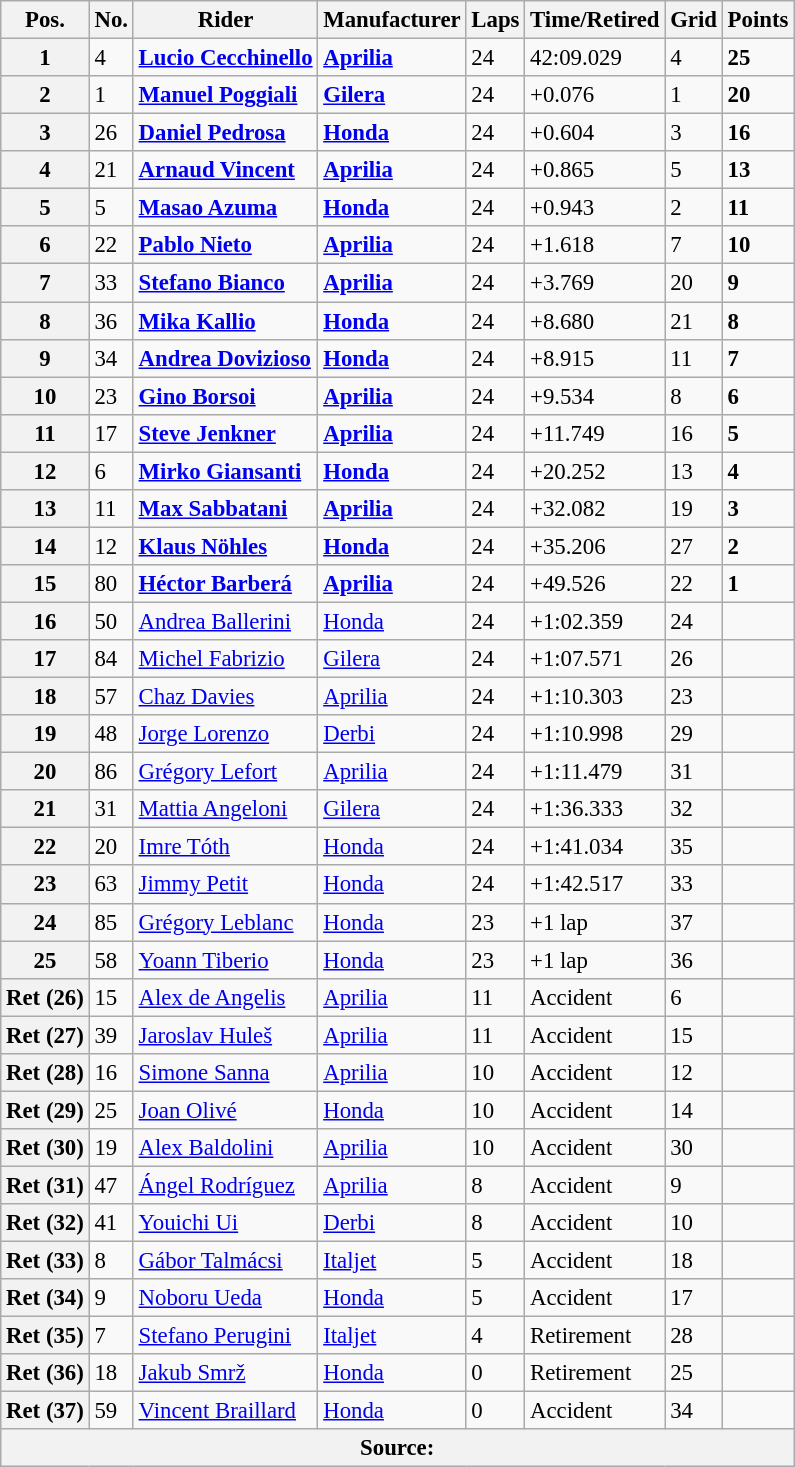<table class="wikitable" style="font-size: 95%;">
<tr>
<th>Pos.</th>
<th>No.</th>
<th>Rider</th>
<th>Manufacturer</th>
<th>Laps</th>
<th>Time/Retired</th>
<th>Grid</th>
<th>Points</th>
</tr>
<tr>
<th>1</th>
<td>4</td>
<td> <strong><a href='#'>Lucio Cecchinello</a></strong></td>
<td><strong><a href='#'>Aprilia</a></strong></td>
<td>24</td>
<td>42:09.029</td>
<td>4</td>
<td><strong>25</strong></td>
</tr>
<tr>
<th>2</th>
<td>1</td>
<td> <strong><a href='#'>Manuel Poggiali</a></strong></td>
<td><strong><a href='#'>Gilera</a></strong></td>
<td>24</td>
<td>+0.076</td>
<td>1</td>
<td><strong>20</strong></td>
</tr>
<tr>
<th>3</th>
<td>26</td>
<td> <strong><a href='#'>Daniel Pedrosa</a></strong></td>
<td><strong><a href='#'>Honda</a></strong></td>
<td>24</td>
<td>+0.604</td>
<td>3</td>
<td><strong>16</strong></td>
</tr>
<tr>
<th>4</th>
<td>21</td>
<td> <strong><a href='#'>Arnaud Vincent</a></strong></td>
<td><strong><a href='#'>Aprilia</a></strong></td>
<td>24</td>
<td>+0.865</td>
<td>5</td>
<td><strong>13</strong></td>
</tr>
<tr>
<th>5</th>
<td>5</td>
<td> <strong><a href='#'>Masao Azuma</a></strong></td>
<td><strong><a href='#'>Honda</a></strong></td>
<td>24</td>
<td>+0.943</td>
<td>2</td>
<td><strong>11</strong></td>
</tr>
<tr>
<th>6</th>
<td>22</td>
<td> <strong><a href='#'>Pablo Nieto</a></strong></td>
<td><strong><a href='#'>Aprilia</a></strong></td>
<td>24</td>
<td>+1.618</td>
<td>7</td>
<td><strong>10</strong></td>
</tr>
<tr>
<th>7</th>
<td>33</td>
<td> <strong><a href='#'>Stefano Bianco</a></strong></td>
<td><strong><a href='#'>Aprilia</a></strong></td>
<td>24</td>
<td>+3.769</td>
<td>20</td>
<td><strong>9</strong></td>
</tr>
<tr>
<th>8</th>
<td>36</td>
<td> <strong><a href='#'>Mika Kallio</a></strong></td>
<td><strong><a href='#'>Honda</a></strong></td>
<td>24</td>
<td>+8.680</td>
<td>21</td>
<td><strong>8</strong></td>
</tr>
<tr>
<th>9</th>
<td>34</td>
<td> <strong><a href='#'>Andrea Dovizioso</a></strong></td>
<td><strong><a href='#'>Honda</a></strong></td>
<td>24</td>
<td>+8.915</td>
<td>11</td>
<td><strong>7</strong></td>
</tr>
<tr>
<th>10</th>
<td>23</td>
<td> <strong><a href='#'>Gino Borsoi</a></strong></td>
<td><strong><a href='#'>Aprilia</a></strong></td>
<td>24</td>
<td>+9.534</td>
<td>8</td>
<td><strong>6</strong></td>
</tr>
<tr>
<th>11</th>
<td>17</td>
<td> <strong><a href='#'>Steve Jenkner</a></strong></td>
<td><strong><a href='#'>Aprilia</a></strong></td>
<td>24</td>
<td>+11.749</td>
<td>16</td>
<td><strong>5</strong></td>
</tr>
<tr>
<th>12</th>
<td>6</td>
<td> <strong><a href='#'>Mirko Giansanti</a></strong></td>
<td><strong><a href='#'>Honda</a></strong></td>
<td>24</td>
<td>+20.252</td>
<td>13</td>
<td><strong>4</strong></td>
</tr>
<tr>
<th>13</th>
<td>11</td>
<td> <strong><a href='#'>Max Sabbatani</a></strong></td>
<td><strong><a href='#'>Aprilia</a></strong></td>
<td>24</td>
<td>+32.082</td>
<td>19</td>
<td><strong>3</strong></td>
</tr>
<tr>
<th>14</th>
<td>12</td>
<td> <strong><a href='#'>Klaus Nöhles</a></strong></td>
<td><strong><a href='#'>Honda</a></strong></td>
<td>24</td>
<td>+35.206</td>
<td>27</td>
<td><strong>2</strong></td>
</tr>
<tr>
<th>15</th>
<td>80</td>
<td> <strong><a href='#'>Héctor Barberá</a></strong></td>
<td><strong><a href='#'>Aprilia</a></strong></td>
<td>24</td>
<td>+49.526</td>
<td>22</td>
<td><strong>1</strong></td>
</tr>
<tr>
<th>16</th>
<td>50</td>
<td> <a href='#'>Andrea Ballerini</a></td>
<td><a href='#'>Honda</a></td>
<td>24</td>
<td>+1:02.359</td>
<td>24</td>
<td></td>
</tr>
<tr>
<th>17</th>
<td>84</td>
<td> <a href='#'>Michel Fabrizio</a></td>
<td><a href='#'>Gilera</a></td>
<td>24</td>
<td>+1:07.571</td>
<td>26</td>
<td></td>
</tr>
<tr>
<th>18</th>
<td>57</td>
<td> <a href='#'>Chaz Davies</a></td>
<td><a href='#'>Aprilia</a></td>
<td>24</td>
<td>+1:10.303</td>
<td>23</td>
<td></td>
</tr>
<tr>
<th>19</th>
<td>48</td>
<td> <a href='#'>Jorge Lorenzo</a></td>
<td><a href='#'>Derbi</a></td>
<td>24</td>
<td>+1:10.998</td>
<td>29</td>
<td></td>
</tr>
<tr>
<th>20</th>
<td>86</td>
<td> <a href='#'>Grégory Lefort</a></td>
<td><a href='#'>Aprilia</a></td>
<td>24</td>
<td>+1:11.479</td>
<td>31</td>
<td></td>
</tr>
<tr>
<th>21</th>
<td>31</td>
<td> <a href='#'>Mattia Angeloni</a></td>
<td><a href='#'>Gilera</a></td>
<td>24</td>
<td>+1:36.333</td>
<td>32</td>
<td></td>
</tr>
<tr>
<th>22</th>
<td>20</td>
<td> <a href='#'>Imre Tóth</a></td>
<td><a href='#'>Honda</a></td>
<td>24</td>
<td>+1:41.034</td>
<td>35</td>
<td></td>
</tr>
<tr>
<th>23</th>
<td>63</td>
<td> <a href='#'>Jimmy Petit</a></td>
<td><a href='#'>Honda</a></td>
<td>24</td>
<td>+1:42.517</td>
<td>33</td>
<td></td>
</tr>
<tr>
<th>24</th>
<td>85</td>
<td> <a href='#'>Grégory Leblanc</a></td>
<td><a href='#'>Honda</a></td>
<td>23</td>
<td>+1 lap</td>
<td>37</td>
<td></td>
</tr>
<tr>
<th>25</th>
<td>58</td>
<td> <a href='#'>Yoann Tiberio</a></td>
<td><a href='#'>Honda</a></td>
<td>23</td>
<td>+1 lap</td>
<td>36</td>
<td></td>
</tr>
<tr>
<th>Ret (26)</th>
<td>15</td>
<td> <a href='#'>Alex de Angelis</a></td>
<td><a href='#'>Aprilia</a></td>
<td>11</td>
<td>Accident</td>
<td>6</td>
<td></td>
</tr>
<tr>
<th>Ret (27)</th>
<td>39</td>
<td> <a href='#'>Jaroslav Huleš</a></td>
<td><a href='#'>Aprilia</a></td>
<td>11</td>
<td>Accident</td>
<td>15</td>
<td></td>
</tr>
<tr>
<th>Ret (28)</th>
<td>16</td>
<td> <a href='#'>Simone Sanna</a></td>
<td><a href='#'>Aprilia</a></td>
<td>10</td>
<td>Accident</td>
<td>12</td>
<td></td>
</tr>
<tr>
<th>Ret (29)</th>
<td>25</td>
<td> <a href='#'>Joan Olivé</a></td>
<td><a href='#'>Honda</a></td>
<td>10</td>
<td>Accident</td>
<td>14</td>
<td></td>
</tr>
<tr>
<th>Ret (30)</th>
<td>19</td>
<td> <a href='#'>Alex Baldolini</a></td>
<td><a href='#'>Aprilia</a></td>
<td>10</td>
<td>Accident</td>
<td>30</td>
<td></td>
</tr>
<tr>
<th>Ret (31)</th>
<td>47</td>
<td> <a href='#'>Ángel Rodríguez</a></td>
<td><a href='#'>Aprilia</a></td>
<td>8</td>
<td>Accident</td>
<td>9</td>
<td></td>
</tr>
<tr>
<th>Ret (32)</th>
<td>41</td>
<td> <a href='#'>Youichi Ui</a></td>
<td><a href='#'>Derbi</a></td>
<td>8</td>
<td>Accident</td>
<td>10</td>
<td></td>
</tr>
<tr>
<th>Ret (33)</th>
<td>8</td>
<td> <a href='#'>Gábor Talmácsi</a></td>
<td><a href='#'>Italjet</a></td>
<td>5</td>
<td>Accident</td>
<td>18</td>
<td></td>
</tr>
<tr>
<th>Ret (34)</th>
<td>9</td>
<td> <a href='#'>Noboru Ueda</a></td>
<td><a href='#'>Honda</a></td>
<td>5</td>
<td>Accident</td>
<td>17</td>
<td></td>
</tr>
<tr>
<th>Ret (35)</th>
<td>7</td>
<td> <a href='#'>Stefano Perugini</a></td>
<td><a href='#'>Italjet</a></td>
<td>4</td>
<td>Retirement</td>
<td>28</td>
<td></td>
</tr>
<tr>
<th>Ret (36)</th>
<td>18</td>
<td> <a href='#'>Jakub Smrž</a></td>
<td><a href='#'>Honda</a></td>
<td>0</td>
<td>Retirement</td>
<td>25</td>
<td></td>
</tr>
<tr>
<th>Ret (37)</th>
<td>59</td>
<td> <a href='#'>Vincent Braillard</a></td>
<td><a href='#'>Honda</a></td>
<td>0</td>
<td>Accident</td>
<td>34</td>
<td></td>
</tr>
<tr>
<th colspan=8>Source: </th>
</tr>
</table>
